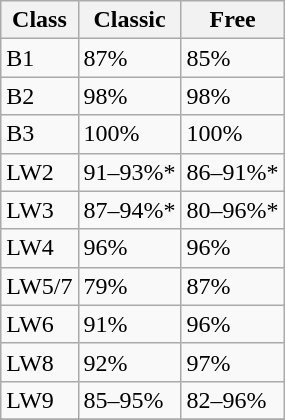<table class="wikitable sortable">
<tr>
<th>Class</th>
<th>Classic</th>
<th>Free</th>
</tr>
<tr --->
<td>B1</td>
<td>87%</td>
<td>85%</td>
</tr>
<tr --->
<td>B2</td>
<td>98%</td>
<td>98%</td>
</tr>
<tr --->
<td>B3</td>
<td>100%</td>
<td>100%</td>
</tr>
<tr --->
<td>LW2</td>
<td>91–93%*</td>
<td>86–91%*</td>
</tr>
<tr --->
<td>LW3</td>
<td>87–94%*</td>
<td>80–96%*</td>
</tr>
<tr --->
<td>LW4</td>
<td>96%</td>
<td>96%</td>
</tr>
<tr --->
<td>LW5/7</td>
<td>79%</td>
<td>87%</td>
</tr>
<tr --->
<td>LW6</td>
<td>91%</td>
<td>96%</td>
</tr>
<tr --->
<td>LW8</td>
<td>92%</td>
<td>97%</td>
</tr>
<tr --->
<td>LW9</td>
<td>85–95%</td>
<td>82–96%</td>
</tr>
<tr --->
</tr>
</table>
